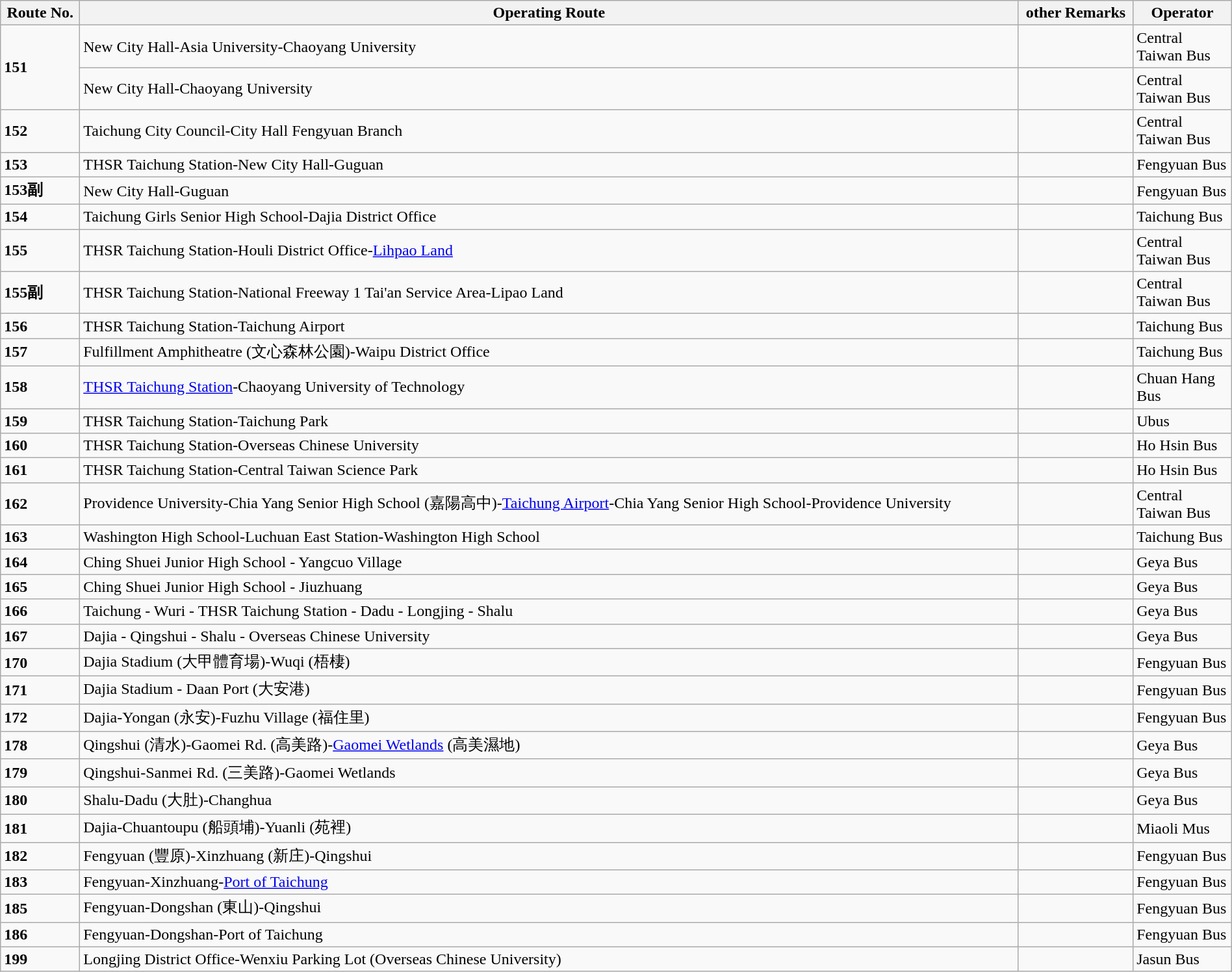<table class="wikitable" width="100%" align="center">
<tr>
<th>Route No.</th>
<th>Operating Route</th>
<th>other Remarks</th>
<th width="8%">Operator</th>
</tr>
<tr>
<td rowspan=2><strong><span>151</span></strong></td>
<td>New City Hall-Asia University-Chaoyang University</td>
<td></td>
<td>Central Taiwan Bus</td>
</tr>
<tr>
<td>New City Hall-Chaoyang University</td>
<td></td>
<td>Central Taiwan Bus</td>
</tr>
<tr>
<td><strong><span>152</span></strong></td>
<td>Taichung City Council-City Hall Fengyuan Branch</td>
<td></td>
<td>Central Taiwan Bus</td>
</tr>
<tr>
<td><strong><span>153</span></strong></td>
<td>THSR Taichung Station-New City Hall-Guguan</td>
<td></td>
<td>Fengyuan Bus</td>
</tr>
<tr>
<td><strong><span>153副</span></strong></td>
<td>New City Hall-Guguan</td>
<td></td>
<td>Fengyuan Bus</td>
</tr>
<tr>
<td><strong><span>154</span></strong></td>
<td>Taichung Girls Senior High School-Dajia District Office</td>
<td></td>
<td>Taichung Bus</td>
</tr>
<tr>
<td><strong><span>155</span></strong></td>
<td>THSR Taichung Station-Houli District Office-<a href='#'>Lihpao Land</a></td>
<td></td>
<td>Central Taiwan Bus</td>
</tr>
<tr>
<td><strong><span>155副</span></strong></td>
<td>THSR Taichung Station-National Freeway 1 Tai'an Service Area-Lipao Land</td>
<td></td>
<td>Central Taiwan Bus</td>
</tr>
<tr>
<td><strong><span>156</span></strong></td>
<td>THSR Taichung Station-Taichung Airport</td>
<td></td>
<td>Taichung Bus</td>
</tr>
<tr>
<td><strong><span>157</span></strong></td>
<td>Fulfillment Amphitheatre (文心森林公園)-Waipu District Office</td>
<td></td>
<td>Taichung Bus</td>
</tr>
<tr>
<td><strong><span>158</span></strong></td>
<td><a href='#'>THSR Taichung Station</a>-Chaoyang University of Technology</td>
<td></td>
<td>Chuan Hang Bus</td>
</tr>
<tr>
<td><strong><span>159</span></strong></td>
<td>THSR Taichung Station-Taichung Park</td>
<td></td>
<td>Ubus</td>
</tr>
<tr>
<td><strong><span>160</span></strong></td>
<td>THSR Taichung Station-Overseas Chinese University</td>
<td></td>
<td>Ho Hsin Bus</td>
</tr>
<tr>
<td><strong><span>161</span></strong></td>
<td>THSR Taichung Station-Central Taiwan Science Park</td>
<td></td>
<td>Ho Hsin Bus</td>
</tr>
<tr>
<td><strong><span>162</span></strong></td>
<td>Providence University-Chia Yang Senior High School (嘉陽高中)-<a href='#'>Taichung Airport</a>-Chia Yang Senior High School-Providence University</td>
<td></td>
<td>Central Taiwan Bus</td>
</tr>
<tr>
<td><strong><span>163</span></strong></td>
<td>Washington High School-Luchuan East Station-Washington High School</td>
<td></td>
<td>Taichung Bus</td>
</tr>
<tr>
<td><strong><span>164</span></strong></td>
<td>Ching Shuei Junior High School - Yangcuo Village</td>
<td></td>
<td>Geya Bus</td>
</tr>
<tr>
<td><strong><span>165</span></strong></td>
<td>Ching Shuei Junior High School - Jiuzhuang</td>
<td></td>
<td>Geya Bus</td>
</tr>
<tr>
<td><strong><span>166</span></strong></td>
<td>Taichung - Wuri - THSR Taichung Station - Dadu - Longjing - Shalu</td>
<td></td>
<td>Geya Bus</td>
</tr>
<tr>
<td><strong><span>167</span></strong></td>
<td>Dajia - Qingshui - Shalu - Overseas Chinese University</td>
<td></td>
<td>Geya Bus</td>
</tr>
<tr>
<td><strong><span>170</span></strong></td>
<td>Dajia Stadium (大甲體育場)-Wuqi (梧棲)</td>
<td></td>
<td>Fengyuan Bus</td>
</tr>
<tr>
<td><strong><span>171</span></strong></td>
<td>Dajia Stadium - Daan Port (大安港)</td>
<td></td>
<td>Fengyuan Bus</td>
</tr>
<tr>
<td><strong><span>172</span></strong></td>
<td>Dajia-Yongan (永安)-Fuzhu Village (福住里)</td>
<td></td>
<td>Fengyuan Bus</td>
</tr>
<tr>
<td><strong><span>178</span></strong></td>
<td>Qingshui (清水)-Gaomei Rd. (高美路)-<a href='#'>Gaomei Wetlands</a> (高美濕地)</td>
<td></td>
<td>Geya Bus</td>
</tr>
<tr>
<td><strong><span>179</span></strong></td>
<td>Qingshui-Sanmei Rd. (三美路)-Gaomei Wetlands</td>
<td></td>
<td>Geya Bus</td>
</tr>
<tr>
<td><strong><span>180</span></strong></td>
<td>Shalu-Dadu (大肚)-Changhua</td>
<td></td>
<td>Geya Bus</td>
</tr>
<tr>
<td><strong><span>181</span></strong></td>
<td>Dajia-Chuantoupu (船頭埔)-Yuanli (苑裡)</td>
<td></td>
<td>Miaoli Mus</td>
</tr>
<tr>
<td><strong><span>182</span></strong></td>
<td>Fengyuan (豐原)-Xinzhuang (新庄)-Qingshui</td>
<td></td>
<td>Fengyuan Bus</td>
</tr>
<tr>
<td><strong><span>183</span></strong></td>
<td>Fengyuan-Xinzhuang-<a href='#'>Port of Taichung</a></td>
<td></td>
<td>Fengyuan Bus</td>
</tr>
<tr>
<td><strong><span>185</span></strong></td>
<td>Fengyuan-Dongshan (東山)-Qingshui</td>
<td></td>
<td>Fengyuan Bus</td>
</tr>
<tr>
<td><strong><span>186</span></strong></td>
<td>Fengyuan-Dongshan-Port of Taichung</td>
<td></td>
<td>Fengyuan Bus</td>
</tr>
<tr>
<td><strong><span>199</span></strong></td>
<td>Longjing District Office-Wenxiu Parking Lot (Overseas Chinese University)</td>
<td></td>
<td>Jasun Bus</td>
</tr>
</table>
